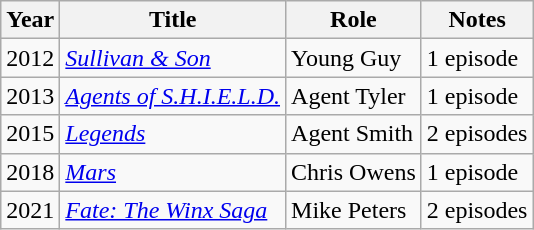<table class="wikitable sortable">
<tr>
<th>Year</th>
<th>Title</th>
<th>Role</th>
<th class="unsortable">Notes</th>
</tr>
<tr>
<td>2012</td>
<td><em><a href='#'>Sullivan & Son</a></em></td>
<td>Young Guy</td>
<td>1 episode</td>
</tr>
<tr>
<td>2013</td>
<td><em><a href='#'>Agents of S.H.I.E.L.D.</a></em></td>
<td>Agent Tyler</td>
<td>1 episode</td>
</tr>
<tr>
<td>2015</td>
<td><em><a href='#'>Legends</a></em></td>
<td>Agent Smith</td>
<td>2 episodes</td>
</tr>
<tr>
<td>2018</td>
<td><em><a href='#'>Mars</a></em></td>
<td>Chris Owens</td>
<td>1 episode</td>
</tr>
<tr>
<td>2021</td>
<td><em><a href='#'>Fate: The Winx Saga</a></em></td>
<td>Mike Peters</td>
<td>2 episodes</td>
</tr>
</table>
